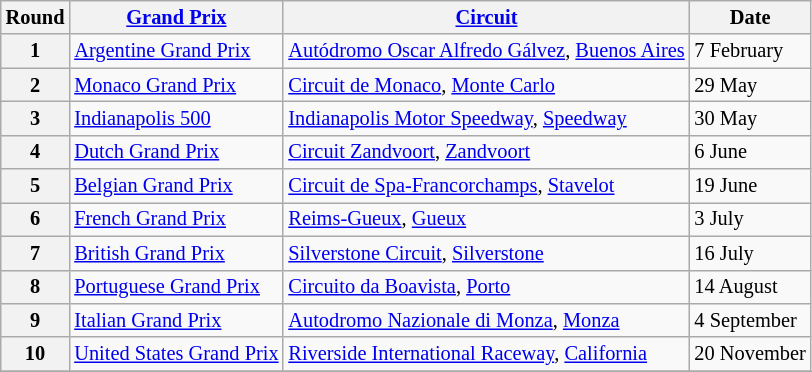<table class="wikitable" style="font-size: 85%;">
<tr>
<th>Round</th>
<th><a href='#'>Grand Prix</a></th>
<th><a href='#'>Circuit</a></th>
<th>Date</th>
</tr>
<tr>
<th>1</th>
<td><a href='#'>Argentine Grand Prix</a></td>
<td> <a href='#'>Autódromo Oscar Alfredo Gálvez</a>, <a href='#'>Buenos Aires</a></td>
<td>7 February</td>
</tr>
<tr>
<th>2</th>
<td><a href='#'>Monaco Grand Prix</a></td>
<td> <a href='#'>Circuit de Monaco</a>, <a href='#'>Monte Carlo</a></td>
<td>29 May</td>
</tr>
<tr>
<th>3</th>
<td><a href='#'>Indianapolis 500</a></td>
<td> <a href='#'>Indianapolis Motor Speedway</a>, <a href='#'>Speedway</a></td>
<td>30 May</td>
</tr>
<tr>
<th>4</th>
<td><a href='#'>Dutch Grand Prix</a></td>
<td> <a href='#'>Circuit Zandvoort</a>, <a href='#'>Zandvoort</a></td>
<td>6 June</td>
</tr>
<tr>
<th>5</th>
<td><a href='#'>Belgian Grand Prix</a></td>
<td> <a href='#'>Circuit de Spa-Francorchamps</a>, <a href='#'>Stavelot</a></td>
<td>19 June</td>
</tr>
<tr>
<th>6</th>
<td><a href='#'>French Grand Prix</a></td>
<td> <a href='#'>Reims-Gueux</a>, <a href='#'>Gueux</a></td>
<td>3 July</td>
</tr>
<tr>
<th>7</th>
<td><a href='#'>British Grand Prix</a></td>
<td> <a href='#'>Silverstone Circuit</a>, <a href='#'>Silverstone</a></td>
<td>16 July</td>
</tr>
<tr>
<th>8</th>
<td><a href='#'>Portuguese Grand Prix</a></td>
<td> <a href='#'>Circuito da Boavista</a>, <a href='#'>Porto</a></td>
<td>14 August</td>
</tr>
<tr>
<th>9</th>
<td><a href='#'>Italian Grand Prix</a></td>
<td> <a href='#'>Autodromo Nazionale di Monza</a>, <a href='#'>Monza</a></td>
<td>4 September</td>
</tr>
<tr>
<th>10</th>
<td><a href='#'>United States Grand Prix</a></td>
<td> <a href='#'>Riverside International Raceway</a>, <a href='#'>California</a></td>
<td>20 November</td>
</tr>
<tr>
</tr>
</table>
